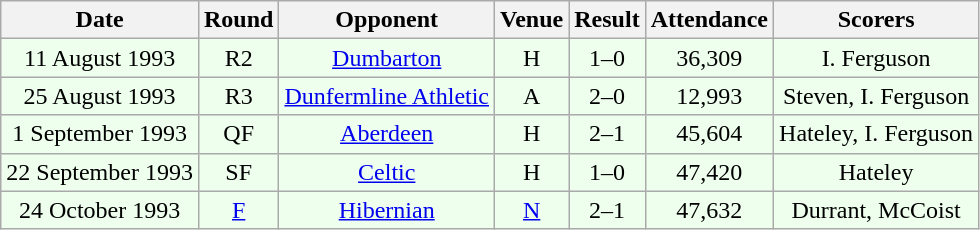<table class="wikitable sortable" style="font-size:100%; text-align:center">
<tr>
<th>Date</th>
<th>Round</th>
<th>Opponent</th>
<th>Venue</th>
<th>Result</th>
<th>Attendance</th>
<th>Scorers</th>
</tr>
<tr bgcolor = "#EEFFEE">
<td>11 August 1993</td>
<td>R2</td>
<td><a href='#'>Dumbarton</a></td>
<td>H</td>
<td>1–0</td>
<td>36,309</td>
<td>I. Ferguson</td>
</tr>
<tr bgcolor = "#EEFFEE">
<td>25 August 1993</td>
<td>R3</td>
<td><a href='#'>Dunfermline Athletic</a></td>
<td>A</td>
<td>2–0</td>
<td>12,993</td>
<td>Steven, I. Ferguson</td>
</tr>
<tr bgcolor = "#EEFFEE">
<td>1 September 1993</td>
<td>QF</td>
<td><a href='#'>Aberdeen</a></td>
<td>H</td>
<td>2–1</td>
<td>45,604</td>
<td>Hateley, I. Ferguson</td>
</tr>
<tr bgcolor = "#EEFFEE">
<td>22 September 1993</td>
<td>SF</td>
<td><a href='#'>Celtic</a></td>
<td>H</td>
<td>1–0</td>
<td>47,420</td>
<td>Hateley</td>
</tr>
<tr bgcolor = "#EEFFEE">
<td>24 October 1993</td>
<td><a href='#'>F</a></td>
<td><a href='#'>Hibernian</a></td>
<td><a href='#'>N</a></td>
<td>2–1</td>
<td>47,632</td>
<td>Durrant, McCoist</td>
</tr>
</table>
